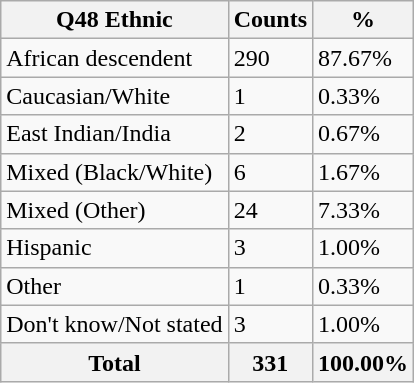<table class="wikitable sortable">
<tr>
<th>Q48 Ethnic</th>
<th>Counts</th>
<th>%</th>
</tr>
<tr>
<td>African descendent</td>
<td>290</td>
<td>87.67%</td>
</tr>
<tr>
<td>Caucasian/White</td>
<td>1</td>
<td>0.33%</td>
</tr>
<tr>
<td>East Indian/India</td>
<td>2</td>
<td>0.67%</td>
</tr>
<tr>
<td>Mixed (Black/White)</td>
<td>6</td>
<td>1.67%</td>
</tr>
<tr>
<td>Mixed (Other)</td>
<td>24</td>
<td>7.33%</td>
</tr>
<tr>
<td>Hispanic</td>
<td>3</td>
<td>1.00%</td>
</tr>
<tr>
<td>Other</td>
<td>1</td>
<td>0.33%</td>
</tr>
<tr>
<td>Don't know/Not stated</td>
<td>3</td>
<td>1.00%</td>
</tr>
<tr>
<th>Total</th>
<th>331</th>
<th>100.00%</th>
</tr>
</table>
